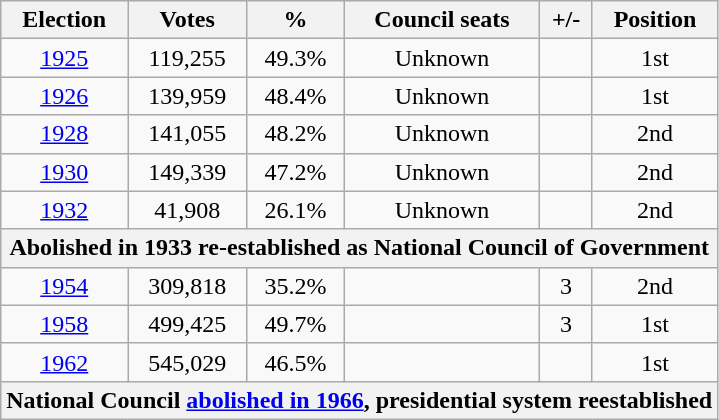<table class="wikitable" style="text-align:center">
<tr>
<th><strong>Election</strong></th>
<th><strong>Votes</strong></th>
<th><strong>%</strong></th>
<th><strong>Council seats</strong></th>
<th>+/-</th>
<th>Position</th>
</tr>
<tr>
<td><a href='#'>1925</a></td>
<td>119,255</td>
<td>49.3%</td>
<td>Unknown</td>
<td></td>
<td> 1st</td>
</tr>
<tr>
<td><a href='#'>1926</a></td>
<td>139,959</td>
<td>48.4%</td>
<td>Unknown</td>
<td></td>
<td> 1st</td>
</tr>
<tr>
<td><a href='#'>1928</a></td>
<td>141,055</td>
<td>48.2%</td>
<td>Unknown</td>
<td></td>
<td> 2nd</td>
</tr>
<tr>
<td><a href='#'>1930</a></td>
<td>149,339</td>
<td>47.2%</td>
<td>Unknown</td>
<td></td>
<td> 2nd</td>
</tr>
<tr>
<td><a href='#'>1932</a></td>
<td>41,908</td>
<td>26.1%</td>
<td>Unknown</td>
<td></td>
<td> 2nd</td>
</tr>
<tr>
<th colspan="6">Abolished in 1933 re-established as National Council of Government</th>
</tr>
<tr>
<td><a href='#'>1954</a></td>
<td>309,818</td>
<td>35.2%</td>
<td></td>
<td> 3</td>
<td>2nd</td>
</tr>
<tr>
<td><a href='#'>1958</a></td>
<td>499,425</td>
<td>49.7%</td>
<td></td>
<td> 3</td>
<td> 1st</td>
</tr>
<tr>
<td><a href='#'>1962</a></td>
<td>545,029</td>
<td>46.5%</td>
<td></td>
<td></td>
<td> 1st</td>
</tr>
<tr>
<th colspan="6">National Council <a href='#'>abolished in 1966</a>, presidential system reestablished</th>
</tr>
</table>
